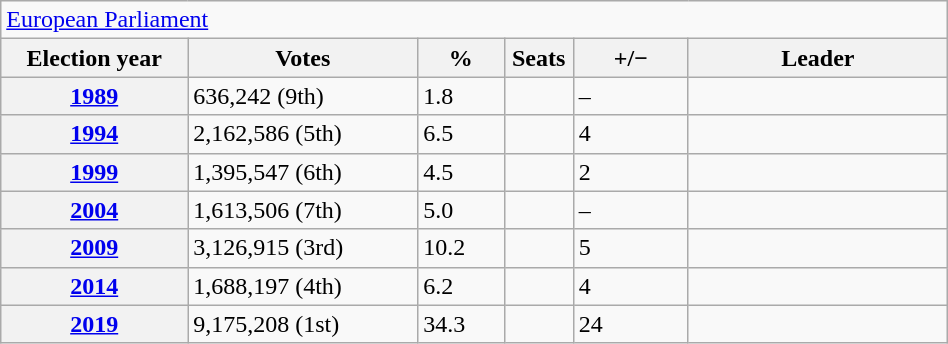<table class=wikitable style="width:50%; border:1px #AAAAFF solid">
<tr>
<td colspan=6><a href='#'>European Parliament</a></td>
</tr>
<tr>
<th width=13%>Election year</th>
<th width=16%>Votes</th>
<th width=6%>%</th>
<th width=1%>Seats</th>
<th width=8%>+/−</th>
<th width=18%>Leader</th>
</tr>
<tr>
<th><a href='#'>1989</a></th>
<td>636,242 (9th)</td>
<td>1.8</td>
<td></td>
<td><div>–</div></td>
<td></td>
</tr>
<tr>
<th><a href='#'>1994</a></th>
<td>2,162,586 (5th)</td>
<td>6.5</td>
<td></td>
<td><div> 4</div></td>
<td></td>
</tr>
<tr>
<th><a href='#'>1999</a></th>
<td>1,395,547 (6th)</td>
<td>4.5</td>
<td></td>
<td><div> 2</div></td>
<td></td>
</tr>
<tr>
<th><a href='#'>2004</a></th>
<td>1,613,506 (7th)</td>
<td>5.0</td>
<td></td>
<td><div>–</div></td>
<td></td>
</tr>
<tr>
<th><a href='#'>2009</a></th>
<td>3,126,915 (3rd)</td>
<td>10.2</td>
<td></td>
<td><div> 5</div></td>
<td></td>
</tr>
<tr>
<th><a href='#'>2014</a></th>
<td>1,688,197 (4th)</td>
<td>6.2</td>
<td></td>
<td><div> 4</div></td>
<td></td>
</tr>
<tr>
<th><a href='#'>2019</a></th>
<td>9,175,208 (1st)</td>
<td>34.3</td>
<td></td>
<td><div> 24</div></td>
<td></td>
</tr>
</table>
